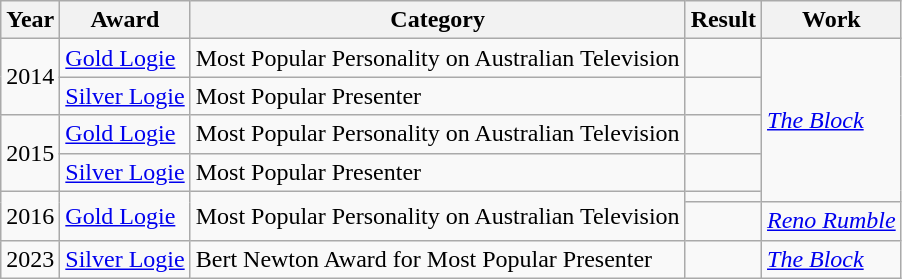<table class="wikitable">
<tr>
<th>Year</th>
<th>Award</th>
<th>Category</th>
<th>Result</th>
<th>Work</th>
</tr>
<tr>
<td rowspan="2">2014</td>
<td><a href='#'>Gold Logie</a></td>
<td>Most Popular Personality on Australian Television</td>
<td></td>
<td rowspan=5><em><a href='#'>The Block</a></em></td>
</tr>
<tr>
<td><a href='#'>Silver Logie</a></td>
<td>Most Popular Presenter</td>
<td></td>
</tr>
<tr>
<td rowspan="2">2015</td>
<td><a href='#'>Gold Logie</a></td>
<td>Most Popular Personality on Australian Television</td>
<td></td>
</tr>
<tr>
<td><a href='#'>Silver Logie</a></td>
<td>Most Popular Presenter</td>
<td></td>
</tr>
<tr>
<td rowspan="2">2016</td>
<td rowspan="2"><a href='#'>Gold Logie</a></td>
<td rowspan="2">Most Popular Personality on Australian Television</td>
<td></td>
</tr>
<tr>
<td></td>
<td><em><a href='#'>Reno Rumble</a></em></td>
</tr>
<tr>
<td>2023</td>
<td><a href='#'>Silver Logie</a></td>
<td>Bert Newton Award for Most Popular Presenter</td>
<td></td>
<td><em><a href='#'>The Block</a></em></td>
</tr>
</table>
